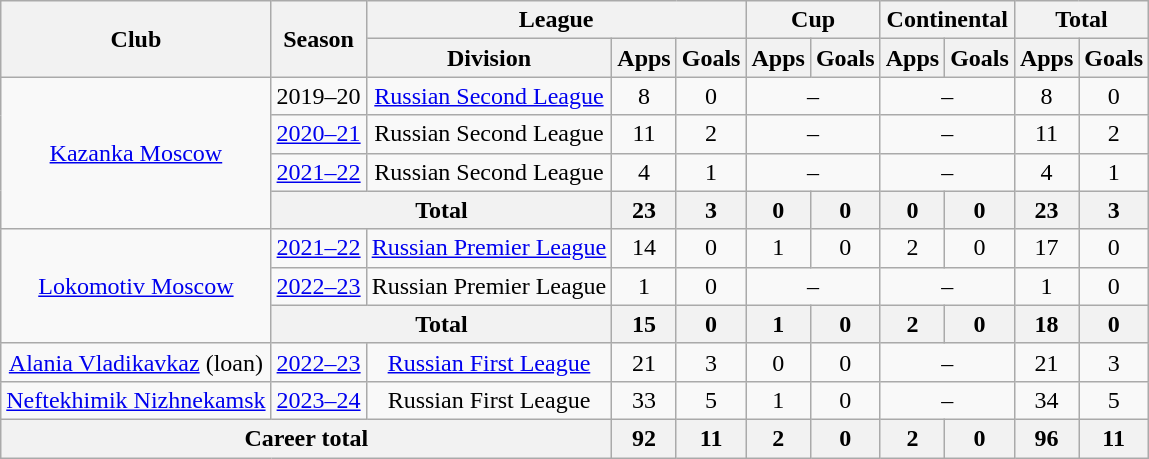<table class="wikitable" style="text-align: center">
<tr>
<th rowspan="2">Club</th>
<th rowspan="2">Season</th>
<th colspan="3">League</th>
<th colspan="2">Cup</th>
<th colspan="2">Continental</th>
<th colspan="2">Total</th>
</tr>
<tr>
<th>Division</th>
<th>Apps</th>
<th>Goals</th>
<th>Apps</th>
<th>Goals</th>
<th>Apps</th>
<th>Goals</th>
<th>Apps</th>
<th>Goals</th>
</tr>
<tr>
<td rowspan="4"><a href='#'>Kazanka Moscow</a></td>
<td>2019–20</td>
<td><a href='#'>Russian Second League</a></td>
<td>8</td>
<td>0</td>
<td colspan="2">–</td>
<td colspan="2">–</td>
<td>8</td>
<td>0</td>
</tr>
<tr>
<td><a href='#'>2020–21</a></td>
<td>Russian Second League</td>
<td>11</td>
<td>2</td>
<td colspan="2">–</td>
<td colspan="2">–</td>
<td>11</td>
<td>2</td>
</tr>
<tr>
<td><a href='#'>2021–22</a></td>
<td>Russian Second League</td>
<td>4</td>
<td>1</td>
<td colspan="2">–</td>
<td colspan="2">–</td>
<td>4</td>
<td>1</td>
</tr>
<tr>
<th colspan=2>Total</th>
<th>23</th>
<th>3</th>
<th>0</th>
<th>0</th>
<th>0</th>
<th>0</th>
<th>23</th>
<th>3</th>
</tr>
<tr>
<td rowspan="3"><a href='#'>Lokomotiv Moscow</a></td>
<td><a href='#'>2021–22</a></td>
<td><a href='#'>Russian Premier League</a></td>
<td>14</td>
<td>0</td>
<td>1</td>
<td>0</td>
<td>2</td>
<td>0</td>
<td>17</td>
<td>0</td>
</tr>
<tr>
<td><a href='#'>2022–23</a></td>
<td>Russian Premier League</td>
<td>1</td>
<td>0</td>
<td colspan="2">–</td>
<td colspan="2">–</td>
<td>1</td>
<td>0</td>
</tr>
<tr>
<th colspan=2>Total</th>
<th>15</th>
<th>0</th>
<th>1</th>
<th>0</th>
<th>2</th>
<th>0</th>
<th>18</th>
<th>0</th>
</tr>
<tr>
<td><a href='#'>Alania Vladikavkaz</a> (loan)</td>
<td><a href='#'>2022–23</a></td>
<td><a href='#'>Russian First League</a></td>
<td>21</td>
<td>3</td>
<td>0</td>
<td>0</td>
<td colspan="2">–</td>
<td>21</td>
<td>3</td>
</tr>
<tr>
<td><a href='#'>Neftekhimik Nizhnekamsk</a></td>
<td><a href='#'>2023–24</a></td>
<td>Russian First League</td>
<td>33</td>
<td>5</td>
<td>1</td>
<td>0</td>
<td colspan="2">–</td>
<td>34</td>
<td>5</td>
</tr>
<tr>
<th colspan=3>Career total</th>
<th>92</th>
<th>11</th>
<th>2</th>
<th>0</th>
<th>2</th>
<th>0</th>
<th>96</th>
<th>11</th>
</tr>
</table>
